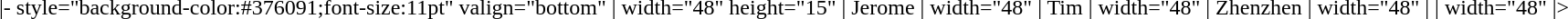<table class="wikitable" generated with :de:Wikipedia:Helferlein/VBA-Macro for EXCEL tableconversion? V1.7<\hiddentext> |- style="background-color:#376091;font-size:11pt" valign="bottom" | width="48" height="15" | Jerome | width="48" | Tim | width="48" | Zhenzhen | width="48" |   | width="48" |>
<tr style="background-color:#B8CCE4;font-size:11pt" valign="bottom" | height="15" | 1 | 3 | 3 | 3 |>
</tr>
<tr style="background-color:#B8CCE4;font-size:11pt" valign="bottom" | height="15" | 1 | 3 | 3 |   |>
</tr>
<tr style="background-color:#B8CCE4;font-size:11pt" valign="bottom" | height="15" | 1 | 3 | 3 |   |>
</tr>
<tr style="background-color:#B8CCE4;font-size:11pt" valign="bottom" | height="15" | 1 | 3 | 3 |   |>
</tr>
<tr style="background-color:#B8CCE4;font-size:11pt" valign="bottom" | height="15" | 1 | 3 | 3 |   |>
</tr>
<tr style="background-color:#B8CCE4;font-size:11pt" valign="bottom" | height="15" | 1 | 3 | 3 |   |>
</tr>
<tr style="background-color:#B8CCE4;font-size:11pt" valign="bottom" | height="15" | 1 | 3 | 3 |   |>
</tr>
<tr style="background-color:#B8CCE4;font-size:11pt" valign="bottom" | height="15" | 1 | 3 | 3 |   |>
</tr>
<tr style="background-color:#B8CCE4;font-size:11pt" valign="bottom" | height="15" | 1 | 3 | 3 |   |>
</tr>
<tr style="background-color:#B8CCE4;font-size:11pt" valign="bottom" | height="15" | 1 | 3 |   |   |>
</tr>
<tr style="background-color:#B8CCE4;font-size:11pt" valign="bottom" | height="15" | 1 | 3 |   |   |>
</tr>
</table>
